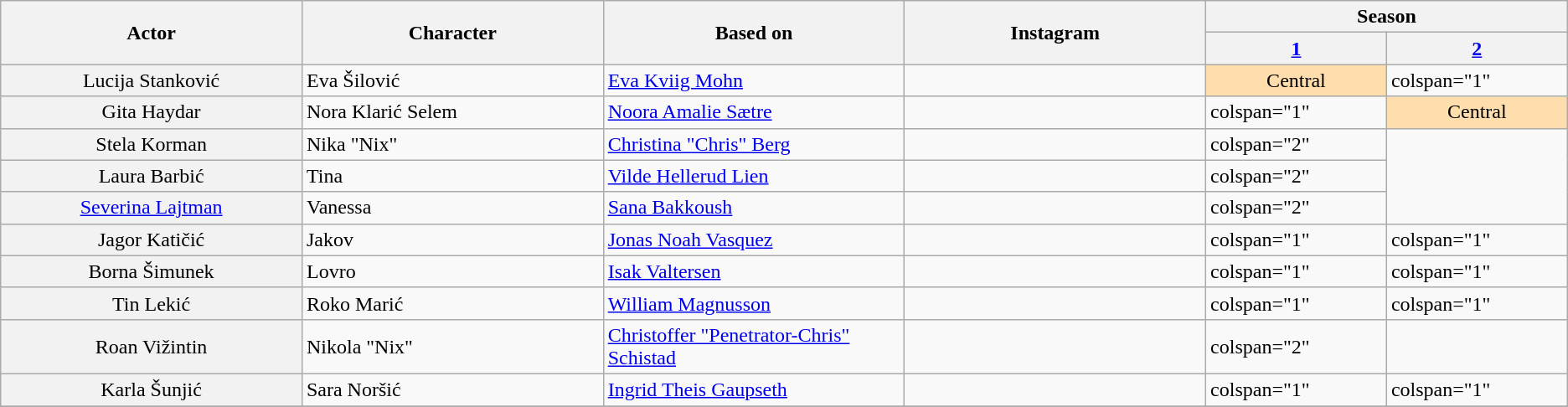<table class="wikitable style="text-align:center; font-size:85%; width:100%">
<tr>
<th rowspan="2" scope="col" style="width:10%;">Actor</th>
<th rowspan="2" scope="col" style="width:10%;">Character</th>
<th rowspan="2" scope="col" style="width:10%;">Based on</th>
<th rowspan="2" scope="col" style="width:10%;">Instagram</th>
<th colspan="2" scope="col" style="width:10%;">Season</th>
</tr>
<tr>
<th><a href='#'>1</a></th>
<th><a href='#'>2</a></th>
</tr>
<tr>
<th style="font-weight:normal">Lucija Stanković</th>
<td>Eva Šilović</td>
<td><a href='#'>Eva Kviig Mohn</a></td>
<td></td>
<td style="background:#ffdead; text-align:center">Central</td>
<td>colspan="1" </td>
</tr>
<tr>
<th style="font-weight:normal">Gita Haydar</th>
<td>Nora Klarić Selem</td>
<td><a href='#'>Noora Amalie Sætre</a></td>
<td></td>
<td>colspan="1" </td>
<td style="background:#ffdead; text-align:center">Central</td>
</tr>
<tr>
<th style="font-weight:normal">Stela Korman</th>
<td>Nika "Nix"</td>
<td><a href='#'>Christina "Chris" Berg</a></td>
<td></td>
<td>colspan="2" </td>
</tr>
<tr>
<th style="font-weight:normal">Laura Barbić</th>
<td>Tina</td>
<td><a href='#'>Vilde Hellerud Lien</a></td>
<td></td>
<td>colspan="2" </td>
</tr>
<tr>
<th style="font-weight:normal"><a href='#'>Severina Lajtman</a></th>
<td>Vanessa</td>
<td><a href='#'>Sana Bakkoush</a></td>
<td></td>
<td>colspan="2" </td>
</tr>
<tr>
<th style="font-weight:normal">Jagor Katičić</th>
<td>Jakov</td>
<td><a href='#'>Jonas Noah Vasquez</a></td>
<td></td>
<td>colspan="1" </td>
<td>colspan="1" </td>
</tr>
<tr>
<th style="font-weight:normal">Borna Šimunek</th>
<td>Lovro</td>
<td><a href='#'>Isak Valtersen</a></td>
<td></td>
<td>colspan="1" </td>
<td>colspan="1" </td>
</tr>
<tr>
<th style="font-weight:normal">Tin Lekić</th>
<td>Roko Marić</td>
<td><a href='#'>William Magnusson</a></td>
<td></td>
<td>colspan="1" </td>
<td>colspan="1" </td>
</tr>
<tr>
<th style="font-weight:normal">Roan Vižintin</th>
<td>Nikola "Nix"</td>
<td><a href='#'>Christoffer "Penetrator-Chris" Schistad</a></td>
<td></td>
<td>colspan="2" </td>
</tr>
<tr>
<th style="font-weight:normal">Karla Šunjić</th>
<td>Sara Noršić</td>
<td><a href='#'>Ingrid Theis Gaupseth</a></td>
<td></td>
<td>colspan="1" </td>
<td>colspan="1" </td>
</tr>
<tr>
</tr>
</table>
